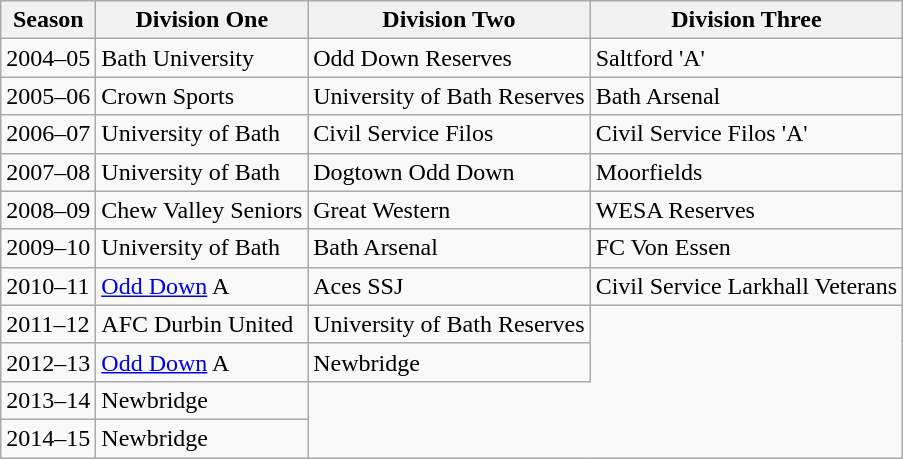<table class="wikitable" style="textalign-center">
<tr>
<th>Season</th>
<th>Division One</th>
<th>Division Two</th>
<th>Division Three</th>
</tr>
<tr>
<td>2004–05</td>
<td>Bath University</td>
<td>Odd Down Reserves</td>
<td>Saltford 'A'</td>
</tr>
<tr>
<td>2005–06</td>
<td>Crown Sports</td>
<td>University of Bath Reserves</td>
<td>Bath Arsenal</td>
</tr>
<tr>
<td>2006–07</td>
<td>University of Bath</td>
<td>Civil Service Filos</td>
<td>Civil Service Filos 'A'</td>
</tr>
<tr>
<td>2007–08</td>
<td>University of Bath</td>
<td>Dogtown Odd Down</td>
<td>Moorfields</td>
</tr>
<tr>
<td>2008–09</td>
<td>Chew Valley Seniors</td>
<td>Great Western</td>
<td>WESA Reserves</td>
</tr>
<tr>
<td>2009–10</td>
<td>University of Bath</td>
<td>Bath Arsenal</td>
<td>FC Von Essen</td>
</tr>
<tr>
<td>2010–11</td>
<td><a href='#'>Odd Down</a> A</td>
<td>Aces SSJ</td>
<td>Civil Service Larkhall Veterans</td>
</tr>
<tr>
<td>2011–12</td>
<td>AFC Durbin United</td>
<td>University of Bath Reserves</td>
</tr>
<tr>
<td>2012–13</td>
<td><a href='#'>Odd Down</a> A</td>
<td>Newbridge</td>
</tr>
<tr>
<td>2013–14</td>
<td>Newbridge</td>
</tr>
<tr>
<td>2014–15</td>
<td>Newbridge</td>
</tr>
</table>
